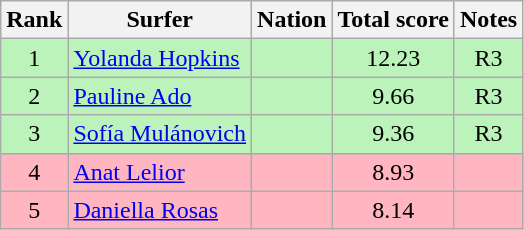<table class="wikitable sortable" style="text-align:center">
<tr>
<th>Rank</th>
<th>Surfer</th>
<th>Nation</th>
<th>Total score</th>
<th>Notes</th>
</tr>
<tr bgcolor=bbf3bb>
<td>1</td>
<td align=left><a href='#'>Yolanda Hopkins</a></td>
<td align=left></td>
<td>12.23</td>
<td>R3</td>
</tr>
<tr bgcolor=bbf3bb>
<td>2</td>
<td align=left><a href='#'>Pauline Ado</a></td>
<td align=left></td>
<td>9.66</td>
<td>R3</td>
</tr>
<tr bgcolor=bbf3bb>
<td>3</td>
<td align=left><a href='#'>Sofía Mulánovich</a></td>
<td align=left></td>
<td>9.36</td>
<td>R3</td>
</tr>
<tr style="background:lightpink;">
<td>4</td>
<td align=left><a href='#'>Anat Lelior</a></td>
<td align=left></td>
<td>8.93</td>
<td></td>
</tr>
<tr style="background:lightpink;">
<td>5</td>
<td align=left><a href='#'>Daniella Rosas</a></td>
<td align=left></td>
<td>8.14</td>
<td></td>
</tr>
</table>
